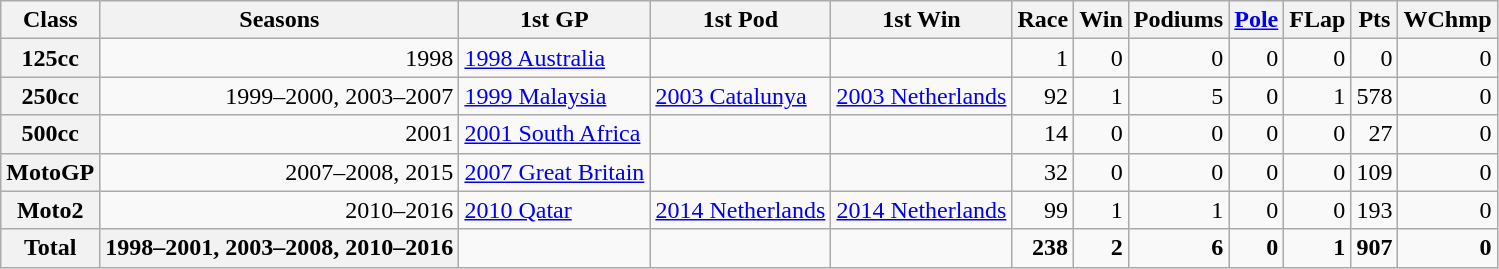<table class="wikitable" style=text-align:right>
<tr>
<th>Class</th>
<th>Seasons</th>
<th>1st GP</th>
<th>1st Pod</th>
<th>1st Win</th>
<th>Race</th>
<th>Win</th>
<th>Podiums</th>
<th><a href='#'>Pole</a></th>
<th>FLap</th>
<th>Pts</th>
<th>WChmp</th>
</tr>
<tr>
<th>125cc</th>
<td>1998</td>
<td align="left"><a href='#'>1998 Australia</a></td>
<td align="left"></td>
<td align="left"></td>
<td>1</td>
<td>0</td>
<td>0</td>
<td>0</td>
<td>0</td>
<td>0</td>
<td>0</td>
</tr>
<tr>
<th>250cc</th>
<td>1999–2000, 2003–2007</td>
<td align="left"><a href='#'>1999 Malaysia</a></td>
<td align="left"><a href='#'>2003 Catalunya</a></td>
<td align="left"><a href='#'>2003 Netherlands</a></td>
<td>92</td>
<td>1</td>
<td>5</td>
<td>0</td>
<td>1</td>
<td>578</td>
<td>0</td>
</tr>
<tr>
<th>500cc</th>
<td>2001</td>
<td align="left"><a href='#'>2001 South Africa</a></td>
<td align="left"></td>
<td align="left"></td>
<td>14</td>
<td>0</td>
<td>0</td>
<td>0</td>
<td>0</td>
<td>27</td>
<td>0</td>
</tr>
<tr>
<th>MotoGP</th>
<td>2007–2008, 2015</td>
<td align="left"><a href='#'>2007 Great Britain</a></td>
<td align="left"></td>
<td align="left"></td>
<td>32</td>
<td>0</td>
<td>0</td>
<td>0</td>
<td>0</td>
<td>109</td>
<td>0</td>
</tr>
<tr>
<th>Moto2</th>
<td>2010–2016</td>
<td align="left"><a href='#'>2010 Qatar</a></td>
<td align="left"><a href='#'>2014 Netherlands</a></td>
<td align="left"><a href='#'>2014 Netherlands</a></td>
<td>99</td>
<td>1</td>
<td>1</td>
<td>0</td>
<td>0</td>
<td>193</td>
<td>0</td>
</tr>
<tr>
<th>Total</th>
<th>1998–2001, 2003–2008, 2010–2016</th>
<td></td>
<td></td>
<td></td>
<td><strong>238</strong></td>
<td><strong>2</strong></td>
<td><strong>6</strong></td>
<td><strong>0</strong></td>
<td><strong>1</strong></td>
<td><strong>907</strong></td>
<td><strong>0</strong></td>
</tr>
</table>
